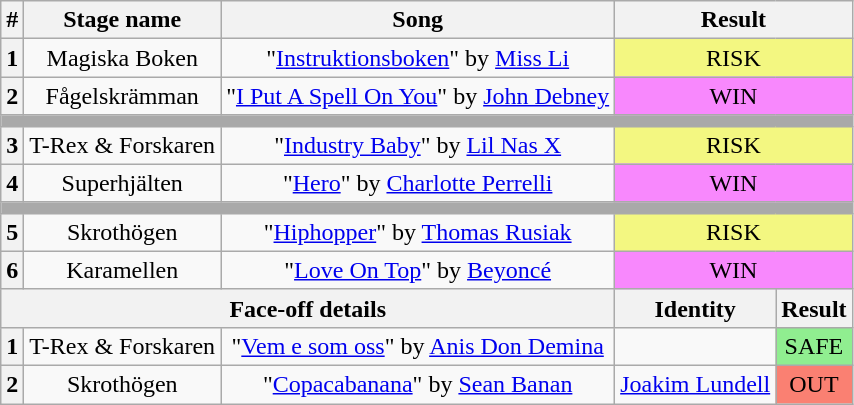<table class="wikitable plainrowheaders" style="text-align: center;">
<tr>
<th>#</th>
<th>Stage name</th>
<th>Song</th>
<th colspan=2>Result</th>
</tr>
<tr>
<th>1</th>
<td>Magiska Boken</td>
<td>"<a href='#'>Instruktionsboken</a>" by <a href='#'>Miss Li</a></td>
<td colspan=2 bgcolor="#F3F781">RISK</td>
</tr>
<tr>
<th>2</th>
<td>Fågelskrämman</td>
<td>"<a href='#'>I Put A Spell On You</a>" by <a href='#'>John Debney</a></td>
<td colspan=2 bgcolor="F888FD">WIN</td>
</tr>
<tr>
<td colspan="5" style="background:darkgray"></td>
</tr>
<tr>
<th>3</th>
<td>T-Rex & Forskaren</td>
<td>"<a href='#'>Industry Baby</a>" by <a href='#'>Lil Nas X</a></td>
<td colspan=2 bgcolor="#F3F781">RISK</td>
</tr>
<tr>
<th>4</th>
<td>Superhjälten</td>
<td>"<a href='#'>Hero</a>" by <a href='#'>Charlotte Perrelli</a></td>
<td colspan=2 bgcolor="F888FD">WIN</td>
</tr>
<tr>
<td colspan="5" style="background:darkgray"></td>
</tr>
<tr>
<th>5</th>
<td>Skrothögen</td>
<td>"<a href='#'>Hiphopper</a>" by <a href='#'>Thomas Rusiak</a></td>
<td colspan=2 bgcolor="#F3F781">RISK</td>
</tr>
<tr>
<th>6</th>
<td>Karamellen</td>
<td>"<a href='#'>Love On Top</a>" by <a href='#'>Beyoncé</a></td>
<td colspan=2 bgcolor="F888FD">WIN</td>
</tr>
<tr>
<th colspan="3">Face-off details</th>
<th>Identity</th>
<th>Result</th>
</tr>
<tr>
<th>1</th>
<td>T-Rex & Forskaren</td>
<td>"<a href='#'>Vem e som oss</a>" by <a href='#'>Anis Don Demina</a></td>
<td></td>
<td bgcolor=lightgreen>SAFE</td>
</tr>
<tr>
<th>2</th>
<td>Skrothögen</td>
<td>"<a href='#'>Copacabanana</a>" by <a href='#'>Sean Banan</a></td>
<td><a href='#'>Joakim Lundell</a></td>
<td bgcolor=salmon>OUT</td>
</tr>
</table>
